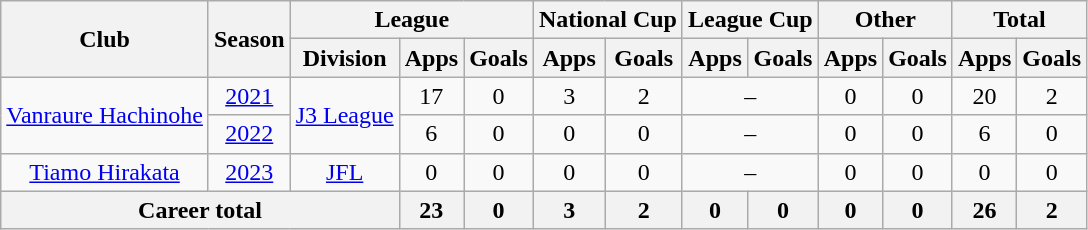<table class="wikitable" style="text-align: center">
<tr>
<th rowspan="2">Club</th>
<th rowspan="2">Season</th>
<th colspan="3">League</th>
<th colspan="2">National Cup</th>
<th colspan="2">League Cup</th>
<th colspan="2">Other</th>
<th colspan="2">Total</th>
</tr>
<tr>
<th>Division</th>
<th>Apps</th>
<th>Goals</th>
<th>Apps</th>
<th>Goals</th>
<th>Apps</th>
<th>Goals</th>
<th>Apps</th>
<th>Goals</th>
<th>Apps</th>
<th>Goals</th>
</tr>
<tr>
<td rowspan=2><a href='#'>Vanraure Hachinohe</a></td>
<td><a href='#'>2021</a></td>
<td rowspan=2><a href='#'>J3 League</a></td>
<td>17</td>
<td>0</td>
<td>3</td>
<td>2</td>
<td colspan="2">–</td>
<td>0</td>
<td>0</td>
<td>20</td>
<td>2</td>
</tr>
<tr>
<td><a href='#'>2022</a></td>
<td>6</td>
<td>0</td>
<td>0</td>
<td>0</td>
<td colspan="2">–</td>
<td>0</td>
<td>0</td>
<td>6</td>
<td>0</td>
</tr>
<tr>
<td><a href='#'>Tiamo Hirakata</a></td>
<td><a href='#'>2023</a></td>
<td><a href='#'>JFL</a></td>
<td>0</td>
<td>0</td>
<td>0</td>
<td>0</td>
<td colspan="2">–</td>
<td>0</td>
<td>0</td>
<td>0</td>
<td>0</td>
</tr>
<tr>
<th colspan=3>Career total</th>
<th>23</th>
<th>0</th>
<th>3</th>
<th>2</th>
<th>0</th>
<th>0</th>
<th>0</th>
<th>0</th>
<th>26</th>
<th>2</th>
</tr>
</table>
